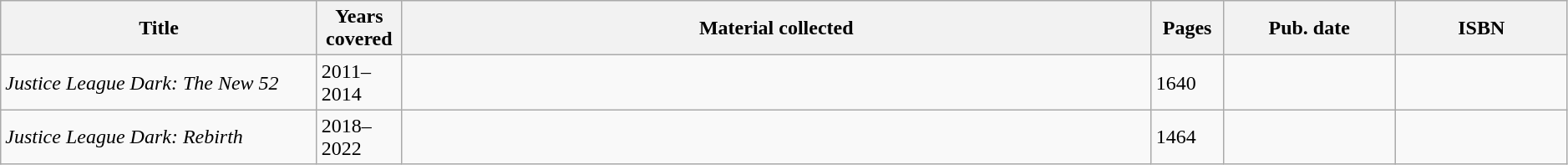<table class="wikitable sortable" width=99%>
<tr>
<th width="245px">Title</th>
<th width="60px">Years covered</th>
<th class="unsortable">Material collected</th>
<th width="50px">Pages</th>
<th width="130px">Pub. date</th>
<th class="unsortable" width="130px">ISBN</th>
</tr>
<tr>
<td><em>Justice League Dark: The New 52</em></td>
<td>2011–2014</td>
<td></td>
<td>1640</td>
<td></td>
<td></td>
</tr>
<tr>
<td><em>Justice League Dark: Rebirth</em></td>
<td>2018–2022</td>
<td></td>
<td>1464</td>
<td></td>
<td></td>
</tr>
</table>
